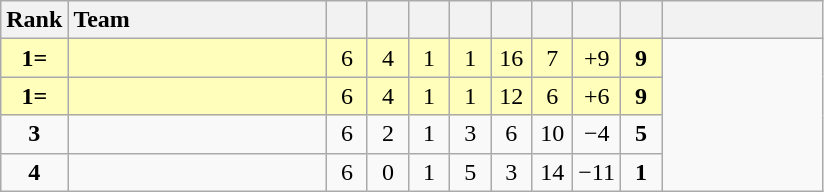<table class="wikitable" style="text-align:center">
<tr>
<th width=30>Rank</th>
<th width=165 style="text-align:left">Team</th>
<th width=20></th>
<th width=20></th>
<th width=20></th>
<th width=20></th>
<th width=20></th>
<th width=20></th>
<th width=20></th>
<th width=20></th>
<th width=100></th>
</tr>
<tr bgcolor="#FFFFBB">
<td><strong>1=</strong></td>
<td align="left"></td>
<td>6</td>
<td>4</td>
<td>1</td>
<td>1</td>
<td>16</td>
<td>7</td>
<td>+9</td>
<td><strong>9</strong></td>
</tr>
<tr bgcolor="#FFFFBB">
<td><strong>1=</strong></td>
<td align="left"></td>
<td>6</td>
<td>4</td>
<td>1</td>
<td>1</td>
<td>12</td>
<td>6</td>
<td>+6</td>
<td><strong>9</strong></td>
</tr>
<tr>
<td><strong>3</strong></td>
<td align="left"></td>
<td>6</td>
<td>2</td>
<td>1</td>
<td>3</td>
<td>6</td>
<td>10</td>
<td>−4</td>
<td><strong>5</strong></td>
</tr>
<tr>
<td><strong>4</strong></td>
<td align="left"></td>
<td>6</td>
<td>0</td>
<td>1</td>
<td>5</td>
<td>3</td>
<td>14</td>
<td>−11</td>
<td><strong>1</strong></td>
</tr>
</table>
